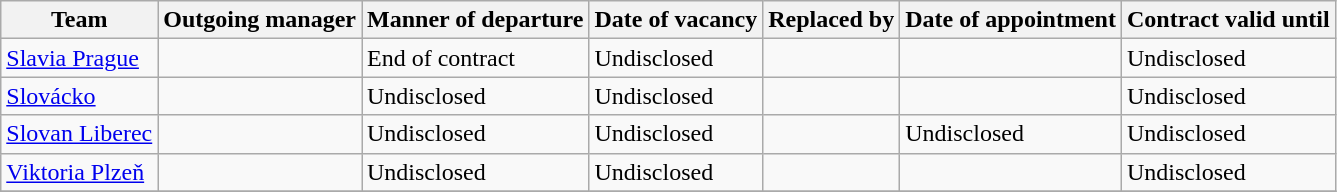<table class="wikitable sortable">
<tr>
<th>Team</th>
<th>Outgoing manager</th>
<th>Manner of departure</th>
<th>Date of vacancy</th>
<th>Replaced by</th>
<th>Date of appointment</th>
<th>Contract valid until</th>
</tr>
<tr>
<td><a href='#'>Slavia Prague</a></td>
<td> </td>
<td>End of contract</td>
<td>Undisclosed</td>
<td> </td>
<td></td>
<td>Undisclosed</td>
</tr>
<tr>
<td><a href='#'>Slovácko</a></td>
<td> </td>
<td>Undisclosed</td>
<td>Undisclosed</td>
<td> </td>
<td></td>
<td>Undisclosed</td>
</tr>
<tr>
<td><a href='#'>Slovan Liberec</a></td>
<td> </td>
<td>Undisclosed</td>
<td>Undisclosed</td>
<td> </td>
<td>Undisclosed</td>
<td>Undisclosed</td>
</tr>
<tr>
<td><a href='#'>Viktoria Plzeň</a></td>
<td> </td>
<td>Undisclosed</td>
<td>Undisclosed</td>
<td> </td>
<td></td>
<td>Undisclosed</td>
</tr>
<tr>
</tr>
</table>
